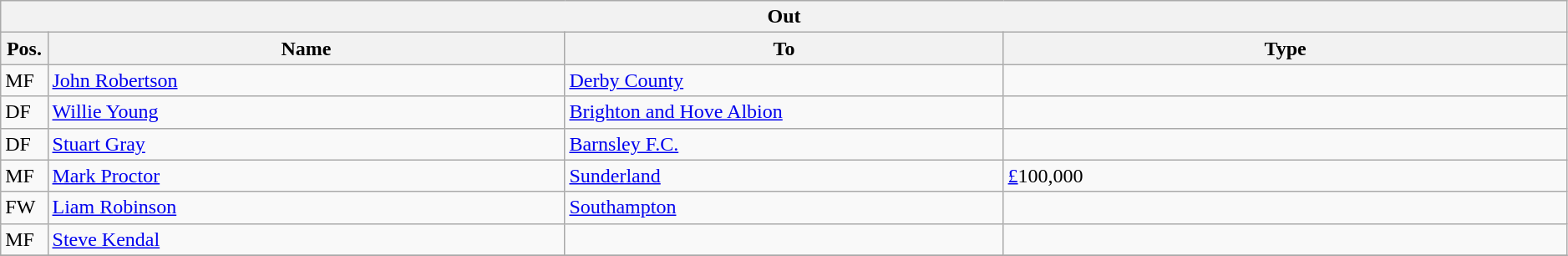<table class="wikitable" style="font-size:100%;width:99%;">
<tr>
<th colspan="4">Out</th>
</tr>
<tr>
<th width=3%>Pos.</th>
<th width=33%>Name</th>
<th width=28%>To</th>
<th width=36%>Type</th>
</tr>
<tr>
<td>MF</td>
<td><a href='#'>John Robertson</a></td>
<td><a href='#'>Derby County</a></td>
<td></td>
</tr>
<tr>
<td>DF</td>
<td><a href='#'>Willie Young</a></td>
<td><a href='#'>Brighton and Hove Albion</a></td>
<td></td>
</tr>
<tr>
<td>DF</td>
<td><a href='#'>Stuart Gray</a></td>
<td><a href='#'>Barnsley F.C.</a></td>
<td></td>
</tr>
<tr>
<td>MF</td>
<td><a href='#'>Mark Proctor</a></td>
<td><a href='#'>Sunderland</a></td>
<td><a href='#'>£</a>100,000</td>
</tr>
<tr>
<td>FW</td>
<td><a href='#'>Liam Robinson</a></td>
<td><a href='#'>Southampton</a></td>
<td></td>
</tr>
<tr>
<td>MF</td>
<td><a href='#'>Steve Kendal</a></td>
<td></td>
<td></td>
</tr>
<tr>
</tr>
</table>
